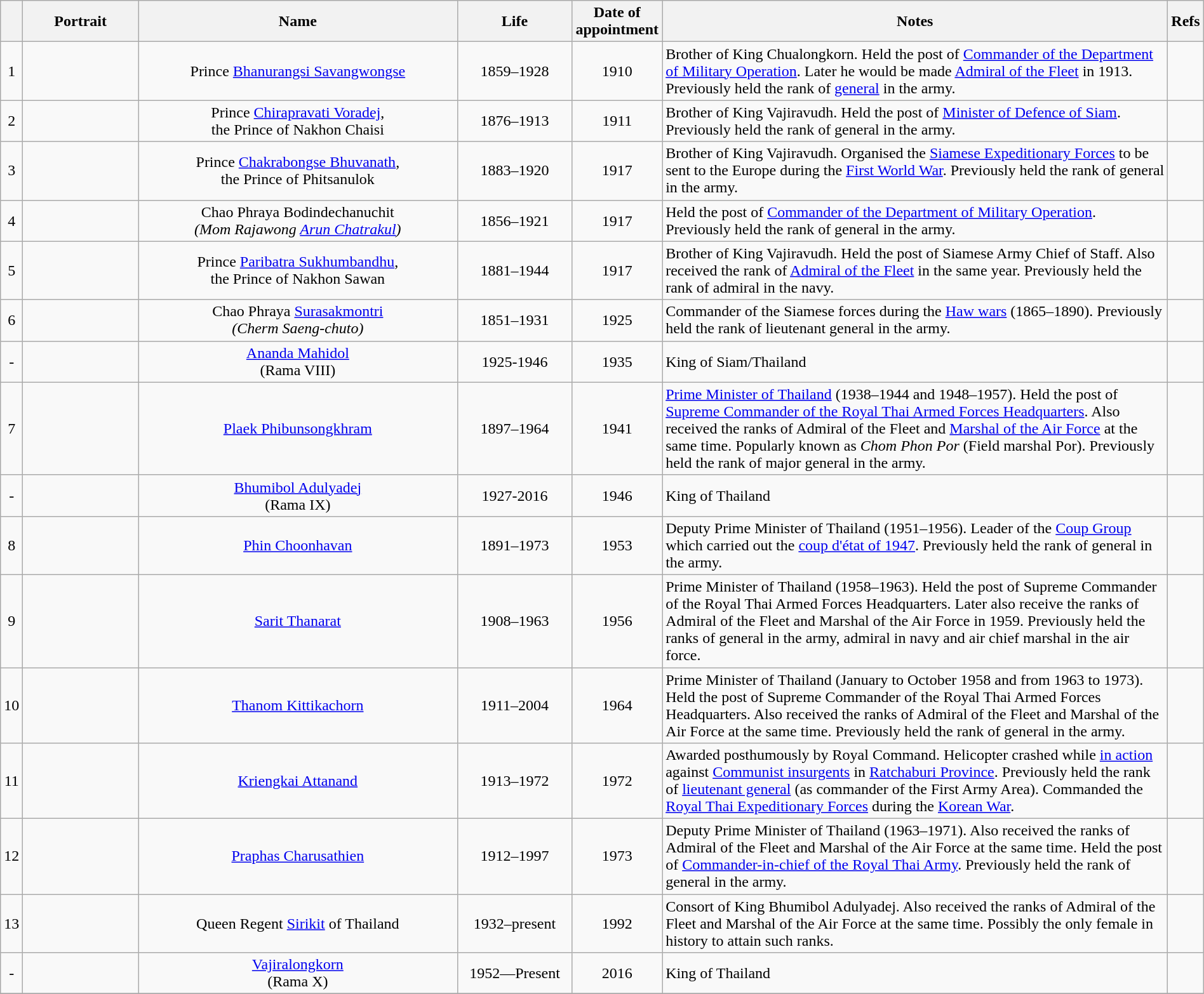<table width=100% class="wikitable">
<tr>
<th width=1%></th>
<th width=10%>Portrait</th>
<th width=28%>Name</th>
<th width=10%>Life</th>
<th width=5%>Date of appointment</th>
<th width=45%>Notes</th>
<th width=1%>Refs</th>
</tr>
<tr>
<td align="center">1</td>
<td align="center"></td>
<td align="center">Prince <a href='#'>Bhanurangsi Savangwongse</a></td>
<td align="center">1859–1928</td>
<td align="center">1910</td>
<td>Brother of King Chualongkorn. Held the post of <a href='#'>Commander of the Department of Military Operation</a>. Later he would be made <a href='#'>Admiral of the Fleet</a> in 1913. Previously held the rank of <a href='#'>general</a> in the army.</td>
<td align="center"></td>
</tr>
<tr>
<td align="center">2</td>
<td align="center"></td>
<td align="center">Prince <a href='#'>Chirapravati Voradej</a>,<br>the Prince of Nakhon Chaisi</td>
<td align="center">1876–1913</td>
<td align="center">1911</td>
<td>Brother of King Vajiravudh. Held the post of <a href='#'>Minister of Defence of Siam</a>. Previously held the rank of general in the army.</td>
<td align="center"></td>
</tr>
<tr>
<td align="center">3</td>
<td align="center"></td>
<td align="center">Prince <a href='#'>Chakrabongse Bhuvanath</a>,<br>the Prince of Phitsanulok</td>
<td align="center">1883–1920</td>
<td align="center">1917</td>
<td>Brother of King Vajiravudh. Organised the <a href='#'>Siamese Expeditionary Forces</a> to be sent to the Europe during the <a href='#'>First World War</a>. Previously held the rank of general in the army.</td>
<td align="center"></td>
</tr>
<tr>
<td align="center">4</td>
<td align="center"></td>
<td align="center">Chao Phraya Bodindechanuchit<br><em>(Mom Rajawong <a href='#'>Arun Chatrakul</a>)</em></td>
<td align="center">1856–1921</td>
<td align="center">1917</td>
<td>Held the post of <a href='#'>Commander of the Department of Military Operation</a>. Previously held the rank of general in the army.</td>
<td align="center"></td>
</tr>
<tr>
<td align="center">5</td>
<td align="center"></td>
<td align="center">Prince <a href='#'>Paribatra Sukhumbandhu</a>,<br> the Prince of Nakhon Sawan</td>
<td align="center">1881–1944</td>
<td align="center">1917</td>
<td>Brother of King Vajiravudh. Held the post of Siamese Army Chief of Staff. Also received the rank of <a href='#'>Admiral of the Fleet</a> in the same year. Previously held the rank of admiral in the navy.</td>
<td align="center"></td>
</tr>
<tr>
<td align="center">6</td>
<td align="center"></td>
<td align="center">Chao Phraya <a href='#'>Surasakmontri</a><br><em>(Cherm Saeng-chuto)</em></td>
<td align="center">1851–1931</td>
<td align="center">1925</td>
<td>Commander of the Siamese forces during the <a href='#'>Haw wars</a> (1865–1890). Previously held the rank of lieutenant general in the army.</td>
<td align="center"></td>
</tr>
<tr>
<td align="center">-</td>
<td align="center"></td>
<td align="center"><a href='#'>Ananda Mahidol</a><br>(Rama VIII)</td>
<td align="center">1925-1946</td>
<td align="center">1935</td>
<td>King of Siam/Thailand</td>
<td></td>
</tr>
<tr>
<td align="center">7</td>
<td align="center"></td>
<td align="center"><a href='#'>Plaek Phibunsongkhram</a></td>
<td align="center">1897–1964</td>
<td align="center">1941</td>
<td><a href='#'>Prime Minister of Thailand</a> (1938–1944 and 1948–1957). Held the post of <a href='#'>Supreme Commander of the Royal Thai Armed Forces Headquarters</a>. Also received the ranks of Admiral of the Fleet and <a href='#'>Marshal of the Air Force</a> at the same time. Popularly known as <em>Chom Phon Por</em> (Field marshal Por). Previously held the rank of major general in the army.</td>
<td align="center"></td>
</tr>
<tr>
<td align="center">-</td>
<td align="center"></td>
<td align="center"><a href='#'>Bhumibol Adulyadej</a><br>(Rama IX)</td>
<td align="center">1927-2016</td>
<td align="center">1946</td>
<td>King of Thailand</td>
<td></td>
</tr>
<tr>
<td align="center">8</td>
<td align="center"></td>
<td align="center"><a href='#'>Phin Choonhavan</a></td>
<td align="center">1891–1973</td>
<td align="center">1953</td>
<td>Deputy Prime Minister of Thailand (1951–1956). Leader of the <a href='#'>Coup Group</a> which carried out the <a href='#'>coup d'état of 1947</a>. Previously held the rank of general in the army.</td>
<td align="center"></td>
</tr>
<tr>
<td align="center">9</td>
<td align="center"></td>
<td align="center"><a href='#'>Sarit Thanarat</a></td>
<td align="center">1908–1963</td>
<td align="center">1956</td>
<td>Prime Minister of Thailand (1958–1963). Held the post of Supreme Commander of the Royal Thai Armed Forces Headquarters. Later also receive the ranks of Admiral of the Fleet and Marshal of the Air Force in 1959. Previously held the ranks of general in the army, admiral in navy and air chief marshal in the air force.</td>
<td align="center"></td>
</tr>
<tr>
<td align="center">10</td>
<td align="center"></td>
<td align="center"><a href='#'>Thanom Kittikachorn</a></td>
<td align="center">1911–2004</td>
<td align="center">1964</td>
<td>Prime Minister of Thailand (January to October 1958 and from 1963 to 1973). Held the post of Supreme Commander of the Royal Thai Armed Forces Headquarters. Also received the ranks of Admiral of the Fleet and Marshal of the Air Force at the same time. Previously held the rank of general in the army.</td>
<td align="center"></td>
</tr>
<tr>
<td align="center">11</td>
<td align="center"></td>
<td align="center"><a href='#'>Kriengkai Attanand</a></td>
<td align="center">1913–1972</td>
<td align="center">1972</td>
<td>Awarded posthumously by Royal Command. Helicopter crashed while <a href='#'>in action</a> against <a href='#'>Communist insurgents</a> in <a href='#'>Ratchaburi Province</a>. Previously held the rank of <a href='#'>lieutenant general</a> (as commander of the First Army Area). Commanded the <a href='#'>Royal Thai Expeditionary Forces</a> during the <a href='#'>Korean War</a>.</td>
<td align="center"></td>
</tr>
<tr>
<td align="center">12</td>
<td align="center"></td>
<td align="center"><a href='#'>Praphas Charusathien</a></td>
<td align="center">1912–1997</td>
<td align="center">1973</td>
<td>Deputy Prime Minister of Thailand (1963–1971). Also received the ranks of Admiral of the Fleet and Marshal of the Air Force at the same time. Held the post of <a href='#'>Commander-in-chief of the Royal Thai Army</a>. Previously held the rank of general in the army.</td>
<td align="center"></td>
</tr>
<tr>
<td align="center">13</td>
<td align="center"></td>
<td align="center">Queen Regent <a href='#'>Sirikit</a> of Thailand</td>
<td align="center">1932–present</td>
<td align="center">1992</td>
<td>Consort of King Bhumibol Adulyadej. Also received the ranks of Admiral of the Fleet and Marshal of the Air Force at the same time. Possibly the only female in history to attain such ranks.</td>
<td align="center"></td>
</tr>
<tr>
<td align="center">-</td>
<td align="center"></td>
<td align="center"><a href='#'>Vajiralongkorn</a><br>(Rama X)</td>
<td align="center">1952—Present</td>
<td align="center">2016</td>
<td>King of Thailand</td>
<td></td>
</tr>
<tr>
</tr>
</table>
